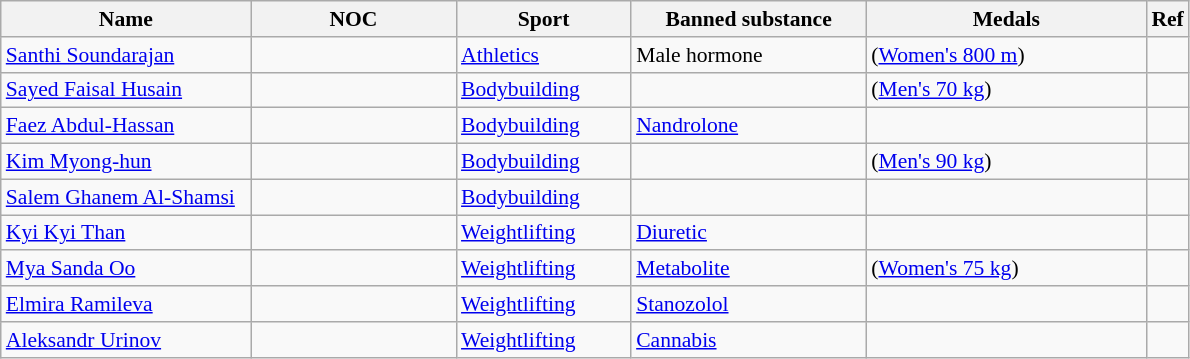<table class="wikitable sortable" style="font-size:90%;">
<tr>
<th width="160">Name</th>
<th width="130">NOC</th>
<th width="110">Sport</th>
<th width="150">Banned substance</th>
<th width="180">Medals</th>
<th width="20">Ref</th>
</tr>
<tr>
<td><a href='#'>Santhi Soundarajan</a></td>
<td></td>
<td><a href='#'>Athletics</a></td>
<td>Male hormone</td>
<td> (<a href='#'>Women's 800 m</a>)</td>
<td></td>
</tr>
<tr>
<td><a href='#'>Sayed Faisal Husain</a></td>
<td></td>
<td><a href='#'>Bodybuilding</a></td>
<td></td>
<td> (<a href='#'>Men's 70 kg</a>)</td>
<td></td>
</tr>
<tr>
<td><a href='#'>Faez Abdul-Hassan</a></td>
<td></td>
<td><a href='#'>Bodybuilding</a></td>
<td><a href='#'>Nandrolone</a></td>
<td></td>
<td></td>
</tr>
<tr>
<td><a href='#'>Kim Myong-hun</a></td>
<td></td>
<td><a href='#'>Bodybuilding</a></td>
<td></td>
<td> (<a href='#'>Men's 90 kg</a>)</td>
<td></td>
</tr>
<tr>
<td><a href='#'>Salem Ghanem Al-Shamsi</a></td>
<td></td>
<td><a href='#'>Bodybuilding</a></td>
<td></td>
<td></td>
<td></td>
</tr>
<tr>
<td><a href='#'>Kyi Kyi Than</a></td>
<td></td>
<td><a href='#'>Weightlifting</a></td>
<td><a href='#'>Diuretic</a></td>
<td></td>
<td></td>
</tr>
<tr>
<td><a href='#'>Mya Sanda Oo</a></td>
<td></td>
<td><a href='#'>Weightlifting</a></td>
<td><a href='#'>Metabolite</a></td>
<td> (<a href='#'>Women's 75 kg</a>)</td>
<td></td>
</tr>
<tr>
<td><a href='#'>Elmira Ramileva</a></td>
<td></td>
<td><a href='#'>Weightlifting</a></td>
<td><a href='#'>Stanozolol</a></td>
<td></td>
<td></td>
</tr>
<tr>
<td><a href='#'>Aleksandr Urinov</a></td>
<td></td>
<td><a href='#'>Weightlifting</a></td>
<td><a href='#'>Cannabis</a></td>
<td></td>
<td></td>
</tr>
</table>
